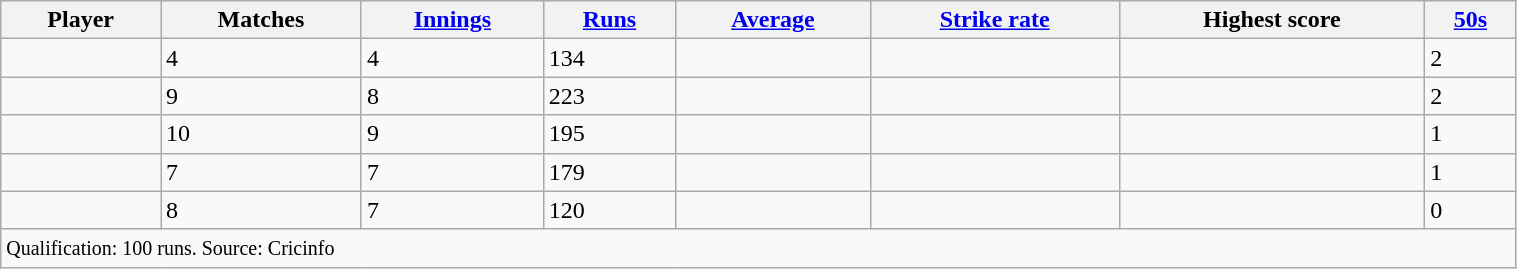<table class="wikitable sortable" style="width:80%;">
<tr>
<th>Player</th>
<th>Matches</th>
<th><a href='#'>Innings</a></th>
<th><a href='#'>Runs</a></th>
<th><a href='#'>Average</a></th>
<th><a href='#'>Strike rate</a></th>
<th>Highest score</th>
<th><a href='#'>50s</a></th>
</tr>
<tr>
<td></td>
<td>4</td>
<td>4</td>
<td>134</td>
<td></td>
<td></td>
<td></td>
<td>2</td>
</tr>
<tr>
<td></td>
<td>9</td>
<td>8</td>
<td>223</td>
<td></td>
<td></td>
<td></td>
<td>2</td>
</tr>
<tr>
<td></td>
<td>10</td>
<td>9</td>
<td>195</td>
<td></td>
<td></td>
<td></td>
<td>1</td>
</tr>
<tr>
<td></td>
<td>7</td>
<td>7</td>
<td>179</td>
<td></td>
<td></td>
<td></td>
<td>1</td>
</tr>
<tr>
<td></td>
<td>8</td>
<td>7</td>
<td>120</td>
<td></td>
<td></td>
<td></td>
<td>0</td>
</tr>
<tr class="unsortable">
<td colspan="8"><small>Qualification: 100 runs.  Source: Cricinfo</small></td>
</tr>
</table>
